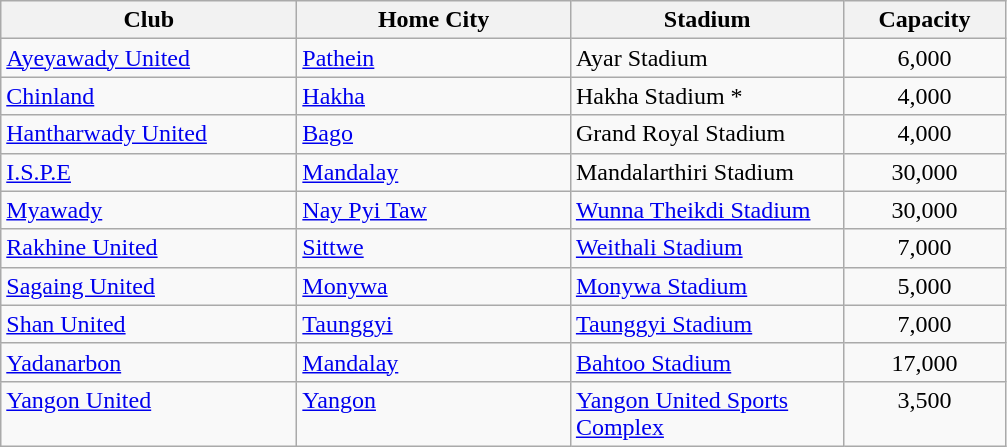<table class="wikitable">
<tr>
<th style="width:190px;">Club</th>
<th style="width:175px;">Home City</th>
<th style="width:175px;">Stadium</th>
<th style="width:100px;">Capacity</th>
</tr>
<tr style="vertical-align:top;">
<td><a href='#'>Ayeyawady United</a></td>
<td><a href='#'>Pathein</a></td>
<td>Ayar Stadium</td>
<td align="center">6,000</td>
</tr>
<tr style="vertical-align:top;">
<td><a href='#'>Chinland</a></td>
<td><a href='#'>Hakha</a></td>
<td>Hakha Stadium *</td>
<td align="center">4,000</td>
</tr>
<tr style="vertical-align:top;">
<td><a href='#'>Hantharwady United</a></td>
<td><a href='#'>Bago</a></td>
<td>Grand Royal Stadium</td>
<td align="center">4,000</td>
</tr>
<tr style="vertical-align:top;">
<td><a href='#'>I.S.P.E</a></td>
<td><a href='#'>Mandalay</a></td>
<td>Mandalarthiri Stadium</td>
<td align="center">30,000</td>
</tr>
<tr style="vertical-align:top;">
<td><a href='#'>Myawady</a></td>
<td><a href='#'>Nay Pyi Taw</a></td>
<td><a href='#'>Wunna Theikdi Stadium</a></td>
<td align="center">30,000</td>
</tr>
<tr style="vertical-align:top;">
<td><a href='#'>Rakhine United</a></td>
<td><a href='#'>Sittwe</a></td>
<td><a href='#'>Weithali Stadium</a></td>
<td align="center">7,000</td>
</tr>
<tr style="vertical-align:top;">
<td><a href='#'>Sagaing United</a></td>
<td><a href='#'>Monywa</a></td>
<td><a href='#'>Monywa Stadium</a></td>
<td align="center">5,000</td>
</tr>
<tr style="vertical-align:top;">
<td><a href='#'>Shan United</a></td>
<td><a href='#'>Taunggyi</a></td>
<td><a href='#'>Taunggyi Stadium</a></td>
<td align="center">7,000</td>
</tr>
<tr style="vertical-align:top;">
<td><a href='#'>Yadanarbon</a></td>
<td><a href='#'>Mandalay</a></td>
<td><a href='#'>Bahtoo Stadium</a></td>
<td align="center">17,000</td>
</tr>
<tr style="vertical-align:top;">
<td><a href='#'>Yangon United</a></td>
<td><a href='#'>Yangon</a></td>
<td><a href='#'>Yangon United Sports Complex</a></td>
<td align="center">3,500</td>
</tr>
</table>
